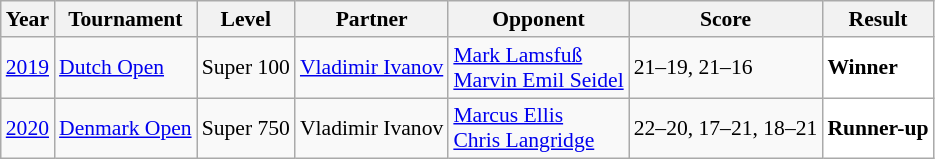<table class="sortable wikitable" style="font-size: 90%;">
<tr>
<th>Year</th>
<th>Tournament</th>
<th>Level</th>
<th>Partner</th>
<th>Opponent</th>
<th>Score</th>
<th>Result</th>
</tr>
<tr>
<td align="center"><a href='#'>2019</a></td>
<td align="left"><a href='#'>Dutch Open</a></td>
<td align="left">Super 100</td>
<td align="left"> <a href='#'>Vladimir Ivanov</a></td>
<td align="left"> <a href='#'>Mark Lamsfuß</a> <br>  <a href='#'>Marvin Emil Seidel</a></td>
<td align="left">21–19, 21–16</td>
<td style="text-align:left; background:white"><strong> Winner</strong></td>
</tr>
<tr>
<td align="center"><a href='#'>2020</a></td>
<td align="left"><a href='#'>Denmark Open</a></td>
<td align="left">Super 750</td>
<td align="left"> Vladimir Ivanov</td>
<td align="left"> <a href='#'>Marcus Ellis</a> <br>  <a href='#'>Chris Langridge</a></td>
<td align="left">22–20, 17–21, 18–21</td>
<td style="text-align:left; background:white"> <strong>Runner-up</strong></td>
</tr>
</table>
